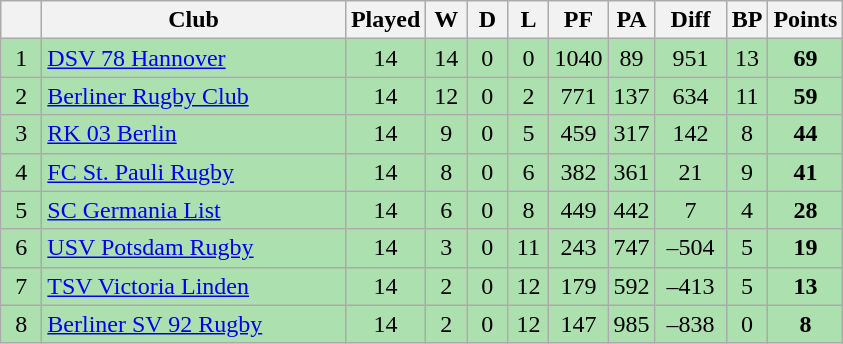<table class="wikitable" style="text-align: center;">
<tr>
<th bgcolor="#efefef" width="20"></th>
<th bgcolor="#efefef" width="195">Club</th>
<th bgcolor="#efefef" width="20">Played</th>
<th bgcolor="#efefef" width="20">W</th>
<th bgcolor="#efefef" width="20">D</th>
<th bgcolor="#efefef" width="20">L</th>
<th bgcolor="#efefef" width="20">PF</th>
<th bgcolor="#efefef" width="20">PA</th>
<th bgcolor="#efefef" width="40">Diff</th>
<th bgcolor="#efefef" width="20">BP</th>
<th bgcolor="#efefef" width="20">Points</th>
</tr>
<tr bgcolor=#ACE1AF align=center>
<td>1</td>
<td align=left><a href='#'>DSV 78 Hannover</a></td>
<td>14</td>
<td>14</td>
<td>0</td>
<td>0</td>
<td>1040</td>
<td>89</td>
<td>951</td>
<td>13</td>
<td><strong>69</strong></td>
</tr>
<tr bgcolor=#ACE1AF align=center>
<td>2</td>
<td align=left><a href='#'>Berliner Rugby Club</a></td>
<td>14</td>
<td>12</td>
<td>0</td>
<td>2</td>
<td>771</td>
<td>137</td>
<td>634</td>
<td>11</td>
<td><strong>59</strong></td>
</tr>
<tr bgcolor=#ACE1AF align=center>
<td>3</td>
<td align=left><a href='#'>RK 03 Berlin</a></td>
<td>14</td>
<td>9</td>
<td>0</td>
<td>5</td>
<td>459</td>
<td>317</td>
<td>142</td>
<td>8</td>
<td><strong>44</strong></td>
</tr>
<tr bgcolor=#ACE1AF align=center>
<td>4</td>
<td align=left><a href='#'>FC St. Pauli Rugby</a></td>
<td>14</td>
<td>8</td>
<td>0</td>
<td>6</td>
<td>382</td>
<td>361</td>
<td>21</td>
<td>9</td>
<td><strong>41</strong></td>
</tr>
<tr bgcolor=#ACE1AF align=center>
<td>5</td>
<td align=left><a href='#'>SC Germania List</a></td>
<td>14</td>
<td>6</td>
<td>0</td>
<td>8</td>
<td>449</td>
<td>442</td>
<td>7</td>
<td>4</td>
<td><strong>28</strong></td>
</tr>
<tr bgcolor=#ACE1AF align=center>
<td>6</td>
<td align=left><a href='#'>USV Potsdam Rugby</a></td>
<td>14</td>
<td>3</td>
<td>0</td>
<td>11</td>
<td>243</td>
<td>747</td>
<td>–504</td>
<td>5</td>
<td><strong>19</strong></td>
</tr>
<tr bgcolor=#ACE1AF align=center>
<td>7</td>
<td align=left><a href='#'>TSV Victoria Linden</a></td>
<td>14</td>
<td>2</td>
<td>0</td>
<td>12</td>
<td>179</td>
<td>592</td>
<td>–413</td>
<td>5</td>
<td><strong>13</strong></td>
</tr>
<tr bgcolor=#ACE1AF align=center>
<td>8</td>
<td align=left><a href='#'>Berliner SV 92 Rugby</a></td>
<td>14</td>
<td>2</td>
<td>0</td>
<td>12</td>
<td>147</td>
<td>985</td>
<td>–838</td>
<td>0</td>
<td><strong>8</strong></td>
</tr>
</table>
